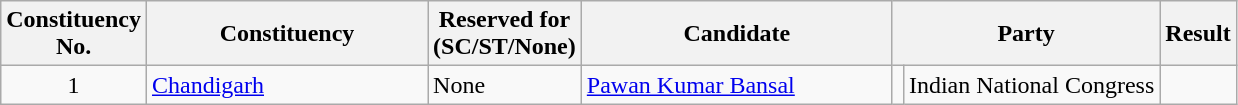<table class= "wikitable sortable">
<tr>
<th>Constituency <br> No.</th>
<th style="width:180px;">Constituency</th>
<th>Reserved for<br>(SC/ST/None)</th>
<th style="width:200px;">Candidate</th>
<th colspan="2">Party</th>
<th>Result</th>
</tr>
<tr>
<td align="center">1</td>
<td><a href='#'>Chandigarh</a></td>
<td>None</td>
<td><a href='#'>Pawan Kumar Bansal</a></td>
<td bgcolor=></td>
<td>Indian National Congress</td>
<td></td>
</tr>
</table>
